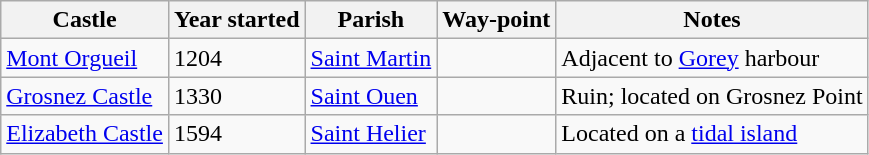<table class="wikitable">
<tr>
<th>Castle</th>
<th>Year started</th>
<th>Parish</th>
<th>Way-point</th>
<th>Notes</th>
</tr>
<tr>
<td><a href='#'>Mont Orgueil</a></td>
<td>1204</td>
<td><a href='#'>Saint Martin</a></td>
<td></td>
<td>Adjacent to <a href='#'>Gorey</a> harbour</td>
</tr>
<tr>
<td><a href='#'>Grosnez Castle</a></td>
<td>1330</td>
<td><a href='#'>Saint Ouen</a></td>
<td></td>
<td>Ruin; located on Grosnez Point</td>
</tr>
<tr>
<td><a href='#'>Elizabeth Castle</a></td>
<td>1594</td>
<td><a href='#'>Saint Helier</a></td>
<td></td>
<td>Located on a <a href='#'>tidal island</a></td>
</tr>
</table>
